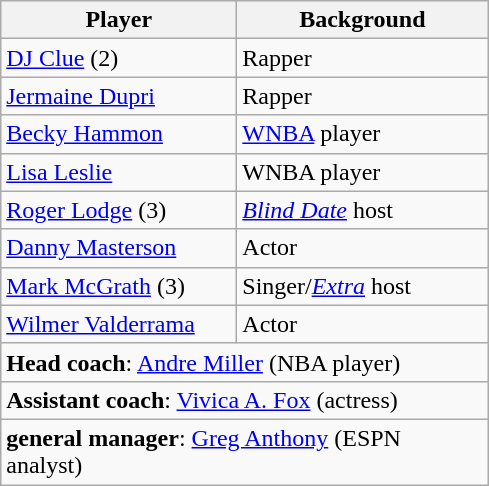<table class="wikitable">
<tr>
<th width=150>Player</th>
<th width=160>Background</th>
</tr>
<tr>
<td><a href='#'>DJ Clue</a> (2)</td>
<td>Rapper</td>
</tr>
<tr>
<td><a href='#'>Jermaine Dupri</a></td>
<td>Rapper</td>
</tr>
<tr>
<td><a href='#'>Becky Hammon</a></td>
<td><a href='#'>WNBA</a> player</td>
</tr>
<tr>
<td><a href='#'>Lisa Leslie</a></td>
<td>WNBA player</td>
</tr>
<tr>
<td><a href='#'>Roger Lodge</a> (3)</td>
<td><em><a href='#'>Blind Date</a></em> host</td>
</tr>
<tr>
<td><a href='#'>Danny Masterson</a></td>
<td>Actor</td>
</tr>
<tr>
<td><a href='#'>Mark McGrath</a> (3)</td>
<td>Singer/<em><a href='#'>Extra</a></em> host</td>
</tr>
<tr>
<td><a href='#'>Wilmer Valderrama</a></td>
<td>Actor</td>
</tr>
<tr>
<td colspan="3"><strong>Head coach</strong>: <a href='#'>Andre Miller</a> (NBA player)</td>
</tr>
<tr>
<td colspan="3"><strong>Assistant coach</strong>: <a href='#'>Vivica A. Fox</a> (actress)</td>
</tr>
<tr>
<td colspan="3"><strong>general manager</strong>: <a href='#'>Greg Anthony</a> (ESPN analyst)</td>
</tr>
</table>
